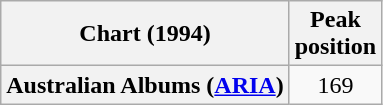<table class="wikitable sortable plainrowheaders" style="text-align:center">
<tr>
<th scope="col">Chart (1994)</th>
<th scope="col">Peak<br>position</th>
</tr>
<tr>
<th scope="row">Australian Albums (<a href='#'>ARIA</a>)</th>
<td align="center">169</td>
</tr>
</table>
